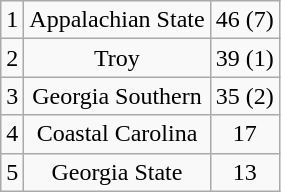<table class="wikitable" style="display: inline-table;">
<tr align="center">
<td>1</td>
<td>Appalachian State</td>
<td>46 (7)</td>
</tr>
<tr align="center">
<td>2</td>
<td>Troy</td>
<td>39 (1)</td>
</tr>
<tr align="center">
<td>3</td>
<td>Georgia Southern</td>
<td>35 (2)</td>
</tr>
<tr align="center">
<td>4</td>
<td>Coastal Carolina</td>
<td>17</td>
</tr>
<tr align="center">
<td>5</td>
<td>Georgia State</td>
<td>13</td>
</tr>
</table>
